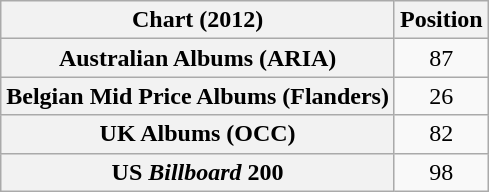<table class="wikitable sortable plainrowheaders" style="text-align:center">
<tr>
<th scope="col">Chart (2012)</th>
<th scope="col">Position</th>
</tr>
<tr>
<th scope="row">Australian Albums (ARIA)</th>
<td>87</td>
</tr>
<tr>
<th scope="row">Belgian Mid Price Albums (Flanders)</th>
<td>26</td>
</tr>
<tr>
<th scope="row">UK Albums (OCC)</th>
<td>82</td>
</tr>
<tr>
<th scope="row">US <em>Billboard</em> 200</th>
<td>98</td>
</tr>
</table>
